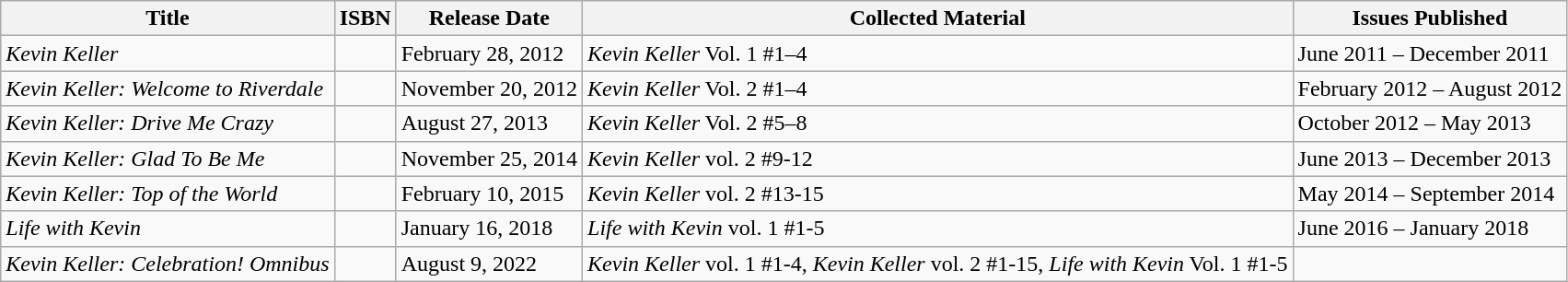<table class="wikitable">
<tr>
<th>Title</th>
<th>ISBN</th>
<th>Release Date</th>
<th>Collected Material</th>
<th>Issues Published</th>
</tr>
<tr>
<td><em>Kevin Keller</em></td>
<td></td>
<td>February 28, 2012</td>
<td><em>Kevin Keller</em> Vol. 1 #1–4</td>
<td>June 2011 – December 2011</td>
</tr>
<tr>
<td><em>Kevin Keller: Welcome to Riverdale</em></td>
<td></td>
<td>November 20, 2012</td>
<td><em>Kevin Keller</em> Vol. 2 #1–4</td>
<td>February 2012 – August 2012</td>
</tr>
<tr>
<td><em>Kevin Keller: Drive Me Crazy</em></td>
<td></td>
<td>August 27, 2013</td>
<td><em>Kevin Keller</em> Vol. 2 #5–8</td>
<td>October 2012 – May 2013</td>
</tr>
<tr>
<td><em>Kevin Keller: Glad To Be Me</em></td>
<td></td>
<td>November 25, 2014</td>
<td><em>Kevin Keller</em> vol. 2 #9-12</td>
<td>June 2013 – December 2013</td>
</tr>
<tr>
<td><em>Kevin Keller: Top of the World</em></td>
<td></td>
<td>February 10, 2015</td>
<td><em>Kevin Keller</em> vol. 2 #13-15</td>
<td>May 2014 – September 2014</td>
</tr>
<tr>
<td><em>Life with Kevin</em></td>
<td></td>
<td>January 16, 2018</td>
<td><em>Life with Kevin</em> vol. 1 #1-5</td>
<td>June 2016 – January 2018</td>
</tr>
<tr>
<td><em>Kevin Keller: Celebration! Omnibus</em></td>
<td></td>
<td>August 9, 2022</td>
<td><em>Kevin Keller</em> vol. 1 #1-4, <em>Kevin Keller</em> vol. 2 #1-15, <em>Life with Kevin</em> Vol. 1 #1-5</td>
<td></td>
</tr>
</table>
